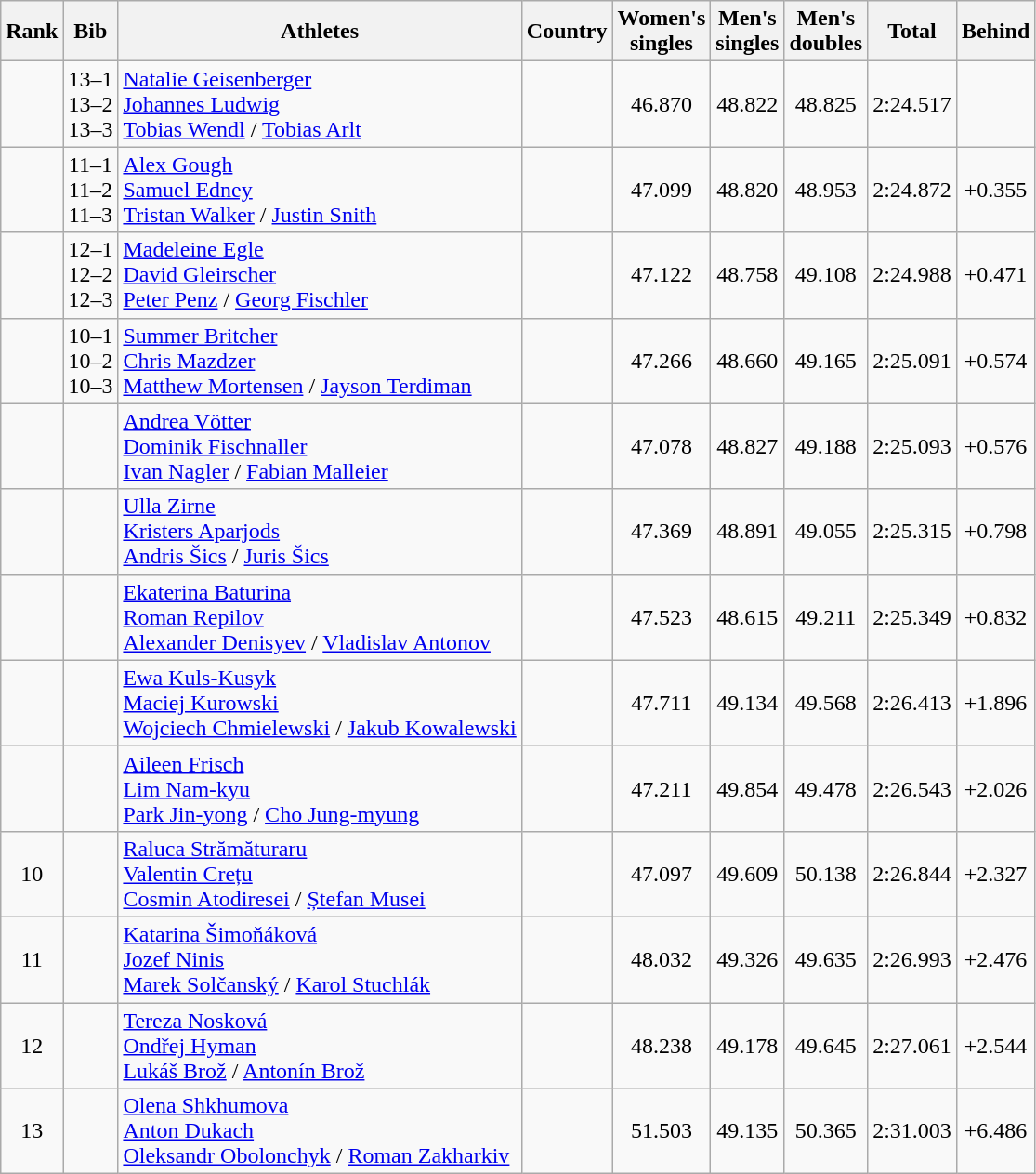<table class="wikitable sortable" style="text-align:center">
<tr>
<th>Rank</th>
<th>Bib</th>
<th>Athletes</th>
<th>Country</th>
<th>Women's<br>singles</th>
<th>Men's <br>singles</th>
<th>Men's<br>doubles</th>
<th>Total</th>
<th>Behind</th>
</tr>
<tr>
<td></td>
<td>13–1<br>13–2<br>13–3</td>
<td align="left"><a href='#'>Natalie Geisenberger</a><br><a href='#'>Johannes Ludwig</a><br><a href='#'>Tobias Wendl</a> / <a href='#'>Tobias Arlt</a></td>
<td align="left"></td>
<td>46.870</td>
<td>48.822</td>
<td>48.825</td>
<td>2:24.517</td>
<td></td>
</tr>
<tr>
<td></td>
<td>11–1<br>11–2<br>11–3</td>
<td align="left"><a href='#'>Alex Gough</a><br><a href='#'>Samuel Edney</a><br><a href='#'>Tristan Walker</a> / <a href='#'>Justin Snith</a></td>
<td align="left"></td>
<td>47.099</td>
<td>48.820</td>
<td>48.953</td>
<td>2:24.872</td>
<td>+0.355</td>
</tr>
<tr>
<td></td>
<td>12–1<br>12–2<br>12–3</td>
<td align="left"><a href='#'>Madeleine Egle</a><br><a href='#'>David Gleirscher</a><br><a href='#'>Peter Penz</a> / <a href='#'>Georg Fischler</a></td>
<td align="left"></td>
<td>47.122</td>
<td>48.758</td>
<td>49.108</td>
<td>2:24.988</td>
<td>+0.471</td>
</tr>
<tr>
<td></td>
<td>10–1<br>10–2<br>10–3</td>
<td align="left"><a href='#'>Summer Britcher</a><br><a href='#'>Chris Mazdzer</a><br><a href='#'>Matthew Mortensen</a> / <a href='#'>Jayson Terdiman</a></td>
<td align="left"></td>
<td>47.266</td>
<td>48.660</td>
<td>49.165</td>
<td>2:25.091</td>
<td>+0.574</td>
</tr>
<tr>
<td></td>
<td></td>
<td align="left"><a href='#'>Andrea Vötter</a><br><a href='#'>Dominik Fischnaller</a><br><a href='#'>Ivan Nagler</a> / <a href='#'>Fabian Malleier</a></td>
<td align="left"></td>
<td>47.078</td>
<td>48.827</td>
<td>49.188</td>
<td>2:25.093</td>
<td>+0.576</td>
</tr>
<tr>
<td></td>
<td></td>
<td align="left"><a href='#'>Ulla Zirne</a><br><a href='#'>Kristers Aparjods</a><br><a href='#'>Andris Šics</a> / <a href='#'>Juris Šics</a></td>
<td align="left"></td>
<td>47.369</td>
<td>48.891</td>
<td>49.055</td>
<td>2:25.315</td>
<td>+0.798</td>
</tr>
<tr>
<td></td>
<td></td>
<td align="left"><a href='#'>Ekaterina Baturina</a><br><a href='#'>Roman Repilov</a><br><a href='#'>Alexander Denisyev</a> / <a href='#'>Vladislav Antonov</a></td>
<td align="left"></td>
<td>47.523</td>
<td>48.615</td>
<td>49.211</td>
<td>2:25.349</td>
<td>+0.832</td>
</tr>
<tr>
<td></td>
<td></td>
<td align="left"><a href='#'>Ewa Kuls-Kusyk</a><br><a href='#'>Maciej Kurowski</a><br><a href='#'>Wojciech Chmielewski</a> / <a href='#'>Jakub Kowalewski</a></td>
<td align="left"></td>
<td>47.711</td>
<td>49.134</td>
<td>49.568</td>
<td>2:26.413</td>
<td>+1.896</td>
</tr>
<tr>
<td></td>
<td></td>
<td align="left"><a href='#'>Aileen Frisch</a><br><a href='#'>Lim Nam-kyu</a><br><a href='#'>Park Jin-yong</a> / <a href='#'>Cho Jung-myung</a></td>
<td align="left"></td>
<td>47.211</td>
<td>49.854</td>
<td>49.478</td>
<td>2:26.543</td>
<td>+2.026</td>
</tr>
<tr>
<td>10</td>
<td></td>
<td align="left"><a href='#'>Raluca Strămăturaru</a><br><a href='#'>Valentin Crețu</a><br><a href='#'>Cosmin Atodiresei</a> / <a href='#'>Ștefan Musei</a></td>
<td align="left"></td>
<td>47.097</td>
<td>49.609</td>
<td>50.138</td>
<td>2:26.844</td>
<td>+2.327</td>
</tr>
<tr>
<td>11</td>
<td></td>
<td align="left"><a href='#'>Katarina Šimoňáková</a><br><a href='#'>Jozef Ninis</a><br><a href='#'>Marek Solčanský</a> / <a href='#'>Karol Stuchlák</a></td>
<td align="left"></td>
<td>48.032</td>
<td>49.326</td>
<td>49.635</td>
<td>2:26.993</td>
<td>+2.476</td>
</tr>
<tr>
<td>12</td>
<td></td>
<td align="left"><a href='#'>Tereza Nosková</a><br><a href='#'>Ondřej Hyman</a><br><a href='#'>Lukáš Brož</a> / <a href='#'>Antonín Brož</a></td>
<td align="left"></td>
<td>48.238</td>
<td>49.178</td>
<td>49.645</td>
<td>2:27.061</td>
<td>+2.544</td>
</tr>
<tr>
<td>13</td>
<td></td>
<td align="left"><a href='#'>Olena Shkhumova</a><br><a href='#'>Anton Dukach</a><br><a href='#'>Oleksandr Obolonchyk</a> / <a href='#'>Roman Zakharkiv</a></td>
<td align="left"></td>
<td>51.503</td>
<td>49.135</td>
<td>50.365</td>
<td>2:31.003</td>
<td>+6.486</td>
</tr>
</table>
